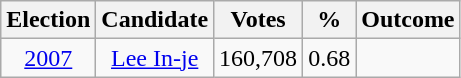<table class="wikitable" style="text-align:center">
<tr>
<th>Election</th>
<th>Candidate</th>
<th>Votes</th>
<th>%</th>
<th>Outcome</th>
</tr>
<tr>
<td><a href='#'>2007</a></td>
<td><a href='#'>Lee In-je</a></td>
<td>160,708</td>
<td>0.68</td>
<td></td>
</tr>
</table>
